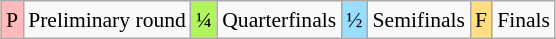<table class="wikitable" style="margin:0.5em auto; font-size:90%; line-height:1.25em; text-align:center;">
<tr>
<td bgcolor="#FFBBBB" align=center>P</td>
<td>Preliminary round</td>
<td bgcolor="#AFF55B" align=center>¼</td>
<td>Quarterfinals</td>
<td bgcolor="#97DEFF" align=center>½</td>
<td>Semifinals</td>
<td bgcolor="#FFDF80" align=center>F</td>
<td>Finals</td>
</tr>
</table>
